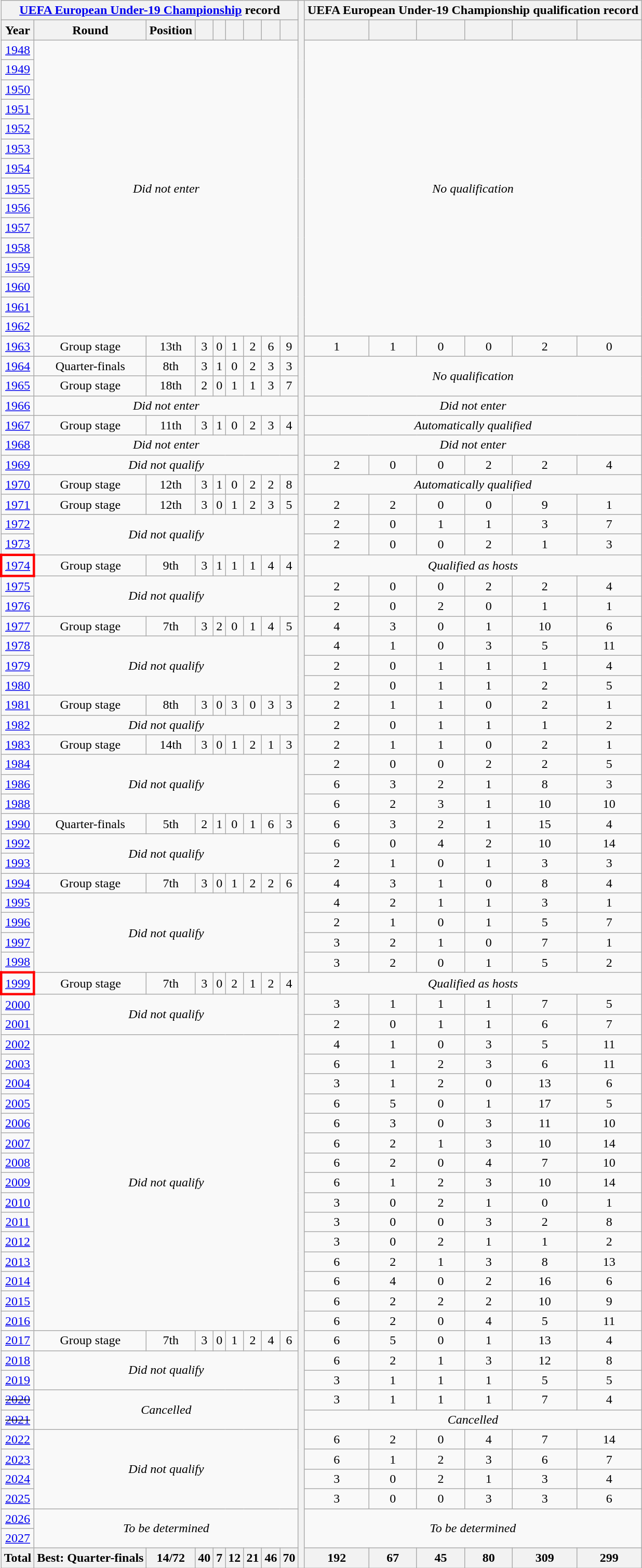<table class="wikitable" style="text-align: center;">
<tr>
<th colspan=9><a href='#'>UEFA European Under-19 Championship</a> record</th>
<th width=1% rowspan=79></th>
<th colspan=6>UEFA European Under-19 Championship qualification record</th>
</tr>
<tr>
<th>Year</th>
<th>Round</th>
<th>Position</th>
<th></th>
<th></th>
<th></th>
<th></th>
<th></th>
<th></th>
<th></th>
<th></th>
<th></th>
<th></th>
<th></th>
<th></th>
</tr>
<tr>
<td> <a href='#'>1948</a></td>
<td colspan=8 rowspan=15><em>Did not enter</em></td>
<td colspan=6 rowspan=15><em>No qualification</em></td>
</tr>
<tr>
<td> <a href='#'>1949</a></td>
</tr>
<tr>
<td> <a href='#'>1950</a></td>
</tr>
<tr>
<td> <a href='#'>1951</a></td>
</tr>
<tr>
<td> <a href='#'>1952</a></td>
</tr>
<tr>
<td> <a href='#'>1953</a></td>
</tr>
<tr>
<td> <a href='#'>1954</a></td>
</tr>
<tr>
<td> <a href='#'>1955</a></td>
</tr>
<tr>
<td> <a href='#'>1956</a></td>
</tr>
<tr>
<td> <a href='#'>1957</a></td>
</tr>
<tr>
<td> <a href='#'>1958</a></td>
</tr>
<tr>
<td> <a href='#'>1959</a></td>
</tr>
<tr>
<td> <a href='#'>1960</a></td>
</tr>
<tr>
<td> <a href='#'>1961</a></td>
</tr>
<tr>
<td> <a href='#'>1962</a></td>
</tr>
<tr>
<td> <a href='#'>1963</a></td>
<td>Group stage</td>
<td>13th</td>
<td>3</td>
<td>0</td>
<td>1</td>
<td>2</td>
<td>6</td>
<td>9</td>
<td>1</td>
<td>1</td>
<td>0</td>
<td>0</td>
<td>2</td>
<td>0</td>
</tr>
<tr>
<td> <a href='#'>1964</a></td>
<td>Quarter-finals</td>
<td>8th</td>
<td>3</td>
<td>1</td>
<td>0</td>
<td>2</td>
<td>3</td>
<td>3</td>
<td colspan=6 rowspan=2><em>No qualification</em></td>
</tr>
<tr>
<td> <a href='#'>1965</a></td>
<td>Group stage</td>
<td>18th</td>
<td>2</td>
<td>0</td>
<td>1</td>
<td>1</td>
<td>3</td>
<td>7</td>
</tr>
<tr>
<td> <a href='#'>1966</a></td>
<td colspan=8 rowspan=1><em>Did not enter</em></td>
<td colspan=6 rowspan=1><em>Did not enter</em></td>
</tr>
<tr>
<td> <a href='#'>1967</a></td>
<td>Group stage</td>
<td>11th</td>
<td>3</td>
<td>1</td>
<td>0</td>
<td>2</td>
<td>3</td>
<td>4</td>
<td colspan=6 rowspan=1><em>Automatically qualified</em></td>
</tr>
<tr>
<td> <a href='#'>1968</a></td>
<td colspan=8 rowspan=1><em>Did not enter</em></td>
<td colspan=6 rowspan=1><em>Did not enter</em></td>
</tr>
<tr>
<td> <a href='#'>1969</a></td>
<td colspan=8 rowspan=1><em>Did not qualify</em></td>
<td>2</td>
<td>0</td>
<td>0</td>
<td>2</td>
<td>2</td>
<td>4</td>
</tr>
<tr>
<td> <a href='#'>1970</a></td>
<td>Group stage</td>
<td>12th</td>
<td>3</td>
<td>1</td>
<td>0</td>
<td>2</td>
<td>2</td>
<td>8</td>
<td colspan=6 rowspan=1><em>Automatically qualified</em></td>
</tr>
<tr>
<td> <a href='#'>1971</a></td>
<td>Group stage</td>
<td>12th</td>
<td>3</td>
<td>0</td>
<td>1</td>
<td>2</td>
<td>3</td>
<td>5</td>
<td>2</td>
<td>2</td>
<td>0</td>
<td>0</td>
<td>9</td>
<td>1</td>
</tr>
<tr>
<td> <a href='#'>1972</a></td>
<td colspan=8 rowspan=2><em>Did not qualify</em></td>
<td>2</td>
<td>0</td>
<td>1</td>
<td>1</td>
<td>3</td>
<td>7</td>
</tr>
<tr>
<td> <a href='#'>1973</a></td>
<td>2</td>
<td>0</td>
<td>0</td>
<td>2</td>
<td>1</td>
<td>3</td>
</tr>
<tr>
<td style="border: 3px solid red"> <a href='#'>1974</a></td>
<td>Group stage</td>
<td>9th</td>
<td>3</td>
<td>1</td>
<td>1</td>
<td>1</td>
<td>4</td>
<td>4</td>
<td colspan=6 rowspan=1><em>Qualified as hosts</em></td>
</tr>
<tr>
<td> <a href='#'>1975</a></td>
<td colspan=8 rowspan=2><em>Did not qualify</em></td>
<td>2</td>
<td>0</td>
<td>0</td>
<td>2</td>
<td>2</td>
<td>4</td>
</tr>
<tr>
<td> <a href='#'>1976</a></td>
<td>2</td>
<td>0</td>
<td>2</td>
<td>0</td>
<td>1</td>
<td>1</td>
</tr>
<tr>
<td> <a href='#'>1977</a></td>
<td>Group stage</td>
<td>7th</td>
<td>3</td>
<td>2</td>
<td>0</td>
<td>1</td>
<td>4</td>
<td>5</td>
<td>4</td>
<td>3</td>
<td>0</td>
<td>1</td>
<td>10</td>
<td>6</td>
</tr>
<tr>
<td> <a href='#'>1978</a></td>
<td colspan=8 rowspan=3><em>Did not qualify</em></td>
<td>4</td>
<td>1</td>
<td>0</td>
<td>3</td>
<td>5</td>
<td>11</td>
</tr>
<tr>
<td> <a href='#'>1979</a></td>
<td>2</td>
<td>0</td>
<td>1</td>
<td>1</td>
<td>1</td>
<td>4</td>
</tr>
<tr>
<td> <a href='#'>1980</a></td>
<td>2</td>
<td>0</td>
<td>1</td>
<td>1</td>
<td>2</td>
<td>5</td>
</tr>
<tr>
<td> <a href='#'>1981</a></td>
<td>Group stage</td>
<td>8th</td>
<td>3</td>
<td>0</td>
<td>3</td>
<td>0</td>
<td>3</td>
<td>3</td>
<td>2</td>
<td>1</td>
<td>1</td>
<td>0</td>
<td>2</td>
<td>1</td>
</tr>
<tr>
<td> <a href='#'>1982</a></td>
<td colspan=8 rowspan=1><em>Did not qualify</em></td>
<td>2</td>
<td>0</td>
<td>1</td>
<td>1</td>
<td>1</td>
<td>2</td>
</tr>
<tr>
<td> <a href='#'>1983</a></td>
<td>Group stage</td>
<td>14th</td>
<td>3</td>
<td>0</td>
<td>1</td>
<td>2</td>
<td>1</td>
<td>3</td>
<td>2</td>
<td>1</td>
<td>1</td>
<td>0</td>
<td>2</td>
<td>1</td>
</tr>
<tr>
<td> <a href='#'>1984</a></td>
<td colspan=8 rowspan=3><em>Did not qualify</em></td>
<td>2</td>
<td>0</td>
<td>0</td>
<td>2</td>
<td>2</td>
<td>5</td>
</tr>
<tr>
<td> <a href='#'>1986</a></td>
<td>6</td>
<td>3</td>
<td>2</td>
<td>1</td>
<td>8</td>
<td>3</td>
</tr>
<tr>
<td> <a href='#'>1988</a></td>
<td>6</td>
<td>2</td>
<td>3</td>
<td>1</td>
<td>10</td>
<td>10</td>
</tr>
<tr>
<td> <a href='#'>1990</a></td>
<td>Quarter-finals</td>
<td>5th</td>
<td>2</td>
<td>1</td>
<td>0</td>
<td>1</td>
<td>6</td>
<td>3</td>
<td>6</td>
<td>3</td>
<td>2</td>
<td>1</td>
<td>15</td>
<td>4</td>
</tr>
<tr>
<td> <a href='#'>1992</a></td>
<td colspan=8 rowspan=2><em>Did not qualify</em></td>
<td>6</td>
<td>0</td>
<td>4</td>
<td>2</td>
<td>10</td>
<td>14</td>
</tr>
<tr>
<td> <a href='#'>1993</a></td>
<td>2</td>
<td>1</td>
<td>0</td>
<td>1</td>
<td>3</td>
<td>3</td>
</tr>
<tr>
<td> <a href='#'>1994</a></td>
<td>Group stage</td>
<td>7th</td>
<td>3</td>
<td>0</td>
<td>1</td>
<td>2</td>
<td>2</td>
<td>6</td>
<td>4</td>
<td>3</td>
<td>1</td>
<td>0</td>
<td>8</td>
<td>4</td>
</tr>
<tr>
<td> <a href='#'>1995</a></td>
<td colspan=8 rowspan=4><em>Did not qualify</em></td>
<td>4</td>
<td>2</td>
<td>1</td>
<td>1</td>
<td>3</td>
<td>1</td>
</tr>
<tr>
<td> <a href='#'>1996</a></td>
<td>2</td>
<td>1</td>
<td>0</td>
<td>1</td>
<td>5</td>
<td>7</td>
</tr>
<tr>
<td> <a href='#'>1997</a></td>
<td>3</td>
<td>2</td>
<td>1</td>
<td>0</td>
<td>7</td>
<td>1</td>
</tr>
<tr>
<td> <a href='#'>1998</a></td>
<td>3</td>
<td>2</td>
<td>0</td>
<td>1</td>
<td>5</td>
<td>2</td>
</tr>
<tr>
<td style="border: 3px solid red"> <a href='#'>1999</a></td>
<td>Group stage</td>
<td>7th</td>
<td>3</td>
<td>0</td>
<td>2</td>
<td>1</td>
<td>2</td>
<td>4</td>
<td colspan=6 rowspan=1><em>Qualified as hosts</em></td>
</tr>
<tr>
<td> <a href='#'>2000</a></td>
<td colspan=8 rowspan=2><em>Did not qualify</em></td>
<td>3</td>
<td>1</td>
<td>1</td>
<td>1</td>
<td>7</td>
<td>5</td>
</tr>
<tr>
<td> <a href='#'>2001</a></td>
<td>2</td>
<td>0</td>
<td>1</td>
<td>1</td>
<td>6</td>
<td>7</td>
</tr>
<tr>
<td> <a href='#'>2002</a></td>
<td colspan=8 rowspan=15><em>Did not qualify</em></td>
<td>4</td>
<td>1</td>
<td>0</td>
<td>3</td>
<td>5</td>
<td>11</td>
</tr>
<tr>
<td> <a href='#'>2003</a></td>
<td>6</td>
<td>1</td>
<td>2</td>
<td>3</td>
<td>6</td>
<td>11</td>
</tr>
<tr>
<td> <a href='#'>2004</a></td>
<td>3</td>
<td>1</td>
<td>2</td>
<td>0</td>
<td>13</td>
<td>6</td>
</tr>
<tr>
<td> <a href='#'>2005</a></td>
<td>6</td>
<td>5</td>
<td>0</td>
<td>1</td>
<td>17</td>
<td>5</td>
</tr>
<tr>
<td> <a href='#'>2006</a></td>
<td>6</td>
<td>3</td>
<td>0</td>
<td>3</td>
<td>11</td>
<td>10</td>
</tr>
<tr>
<td> <a href='#'>2007</a></td>
<td>6</td>
<td>2</td>
<td>1</td>
<td>3</td>
<td>10</td>
<td>14</td>
</tr>
<tr>
<td> <a href='#'>2008</a></td>
<td>6</td>
<td>2</td>
<td>0</td>
<td>4</td>
<td>7</td>
<td>10</td>
</tr>
<tr>
<td> <a href='#'>2009</a></td>
<td>6</td>
<td>1</td>
<td>2</td>
<td>3</td>
<td>10</td>
<td>14</td>
</tr>
<tr>
<td> <a href='#'>2010</a></td>
<td>3</td>
<td>0</td>
<td>2</td>
<td>1</td>
<td>0</td>
<td>1</td>
</tr>
<tr>
<td> <a href='#'>2011</a></td>
<td>3</td>
<td>0</td>
<td>0</td>
<td>3</td>
<td>2</td>
<td>8</td>
</tr>
<tr>
<td> <a href='#'>2012</a></td>
<td>3</td>
<td>0</td>
<td>2</td>
<td>1</td>
<td>1</td>
<td>2</td>
</tr>
<tr>
<td> <a href='#'>2013</a></td>
<td>6</td>
<td>2</td>
<td>1</td>
<td>3</td>
<td>8</td>
<td>13</td>
</tr>
<tr>
<td> <a href='#'>2014</a></td>
<td>6</td>
<td>4</td>
<td>0</td>
<td>2</td>
<td>16</td>
<td>6</td>
</tr>
<tr>
<td> <a href='#'>2015</a></td>
<td>6</td>
<td>2</td>
<td>2</td>
<td>2</td>
<td>10</td>
<td>9</td>
</tr>
<tr>
<td> <a href='#'>2016</a></td>
<td>6</td>
<td>2</td>
<td>0</td>
<td>4</td>
<td>5</td>
<td>11</td>
</tr>
<tr>
<td> <a href='#'>2017</a></td>
<td>Group stage</td>
<td>7th</td>
<td>3</td>
<td>0</td>
<td>1</td>
<td>2</td>
<td>4</td>
<td>6</td>
<td>6</td>
<td>5</td>
<td>0</td>
<td>1</td>
<td>13</td>
<td>4</td>
</tr>
<tr>
<td> <a href='#'>2018</a></td>
<td rowspan=2 colspan=8><em>Did not qualify</em></td>
<td>6</td>
<td>2</td>
<td>1</td>
<td>3</td>
<td>12</td>
<td>8</td>
</tr>
<tr>
<td> <a href='#'>2019</a></td>
<td>3</td>
<td>1</td>
<td>1</td>
<td>1</td>
<td>5</td>
<td>5</td>
</tr>
<tr>
<td> <s><a href='#'>2020</a></s></td>
<td rowspan=2 colspan=8><em>Cancelled</em></td>
<td>3</td>
<td>1</td>
<td>1</td>
<td>1</td>
<td>7</td>
<td>4</td>
</tr>
<tr>
<td> <s><a href='#'>2021</a></s></td>
<td colspan=6 rowspan=1><em>Cancelled</em></td>
</tr>
<tr>
<td> <a href='#'>2022</a></td>
<td rowspan=4 colspan=8><em>Did not qualify</em></td>
<td>6</td>
<td>2</td>
<td>0</td>
<td>4</td>
<td>7</td>
<td>14</td>
</tr>
<tr>
<td> <a href='#'>2023</a></td>
<td>6</td>
<td>1</td>
<td>2</td>
<td>3</td>
<td>6</td>
<td>7</td>
</tr>
<tr>
<td> <a href='#'>2024</a></td>
<td>3</td>
<td>0</td>
<td>2</td>
<td>1</td>
<td>3</td>
<td>4</td>
</tr>
<tr>
<td> <a href='#'>2025</a></td>
<td>3</td>
<td>0</td>
<td>0</td>
<td>3</td>
<td>3</td>
<td>6</td>
</tr>
<tr>
<td> <a href='#'>2026</a></td>
<td colspan=8 rowspan=2><em>To be determined</em></td>
<td colspan=6 rowspan=2><em>To be determined</em></td>
</tr>
<tr>
<td> <a href='#'>2027</a></td>
</tr>
<tr>
<th>Total</th>
<th>Best: Quarter-finals</th>
<th>14/72</th>
<th>40</th>
<th>7</th>
<th>12</th>
<th>21</th>
<th>46</th>
<th>70</th>
<th>192</th>
<th>67</th>
<th>45</th>
<th>80</th>
<th>309</th>
<th>299</th>
</tr>
</table>
